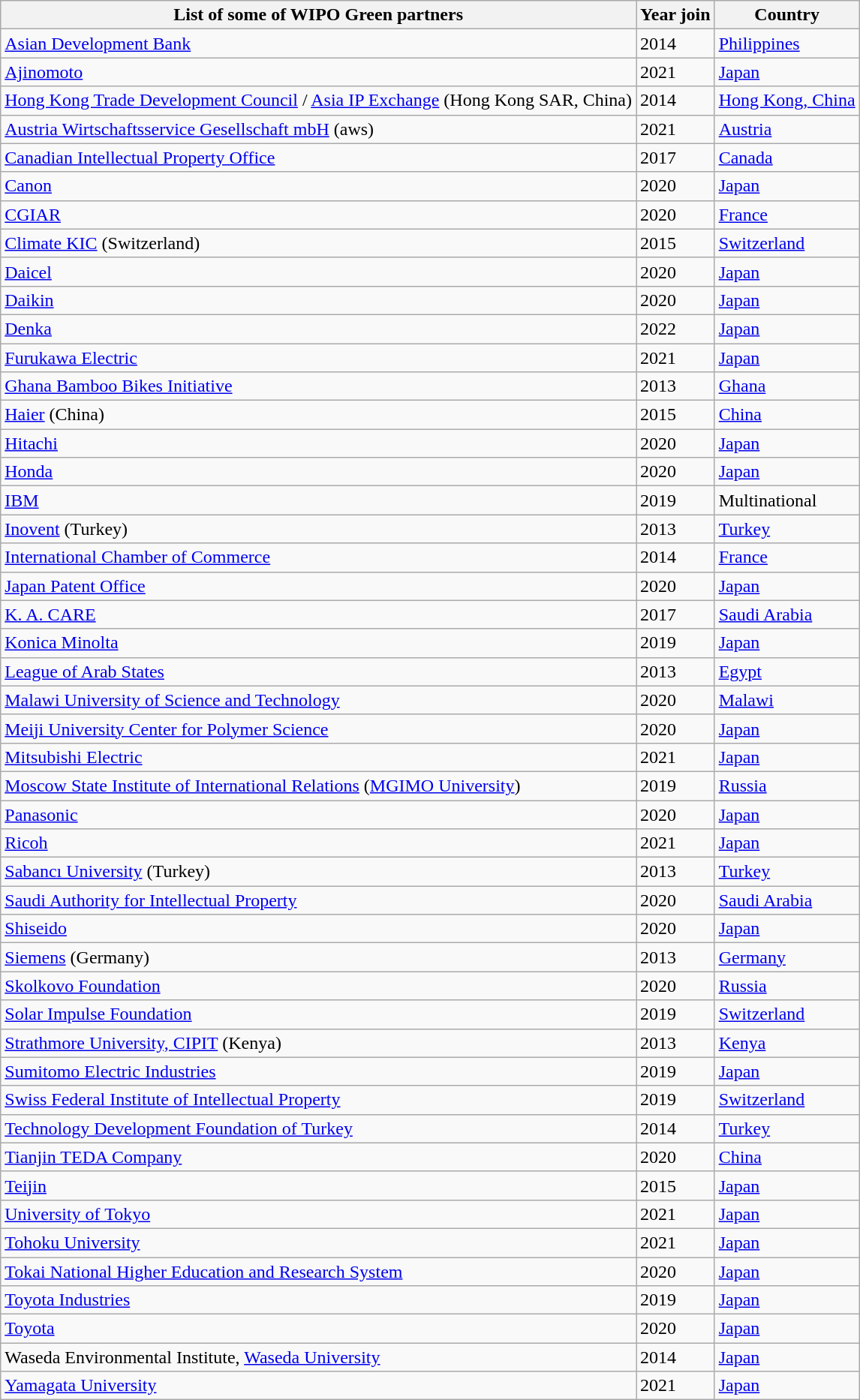<table class="wikitable sortable">
<tr>
<th>List of some of WIPO Green partners</th>
<th>Year join</th>
<th>Country</th>
</tr>
<tr>
<td><a href='#'>Asian Development Bank</a></td>
<td>2014</td>
<td><a href='#'>Philippines</a></td>
</tr>
<tr>
<td><a href='#'>Ajinomoto</a></td>
<td>2021</td>
<td><a href='#'>Japan</a></td>
</tr>
<tr>
<td><a href='#'>Hong Kong Trade Development Council</a> / <a href='#'>Asia IP Exchange</a> (Hong Kong SAR, China)</td>
<td>2014</td>
<td><a href='#'>Hong Kong, China</a></td>
</tr>
<tr>
<td><a href='#'>Austria Wirtschaftsservice Gesellschaft mbH</a> (aws)</td>
<td>2021</td>
<td><a href='#'>Austria</a></td>
</tr>
<tr>
<td><a href='#'>Canadian Intellectual Property Office</a></td>
<td>2017</td>
<td><a href='#'>Canada</a></td>
</tr>
<tr>
<td><a href='#'>Canon</a></td>
<td>2020</td>
<td><a href='#'>Japan</a></td>
</tr>
<tr>
<td><a href='#'>CGIAR</a></td>
<td>2020</td>
<td><a href='#'>France</a></td>
</tr>
<tr>
<td><a href='#'>Climate KIC</a> (Switzerland)</td>
<td>2015</td>
<td><a href='#'>Switzerland</a></td>
</tr>
<tr>
<td><a href='#'>Daicel</a></td>
<td>2020</td>
<td><a href='#'>Japan</a></td>
</tr>
<tr>
<td><a href='#'>Daikin</a></td>
<td>2020</td>
<td><a href='#'>Japan</a></td>
</tr>
<tr>
<td><a href='#'>Denka</a></td>
<td>2022</td>
<td><a href='#'>Japan</a></td>
</tr>
<tr>
<td><a href='#'>Furukawa Electric</a></td>
<td>2021</td>
<td><a href='#'>Japan</a></td>
</tr>
<tr>
<td><a href='#'>Ghana Bamboo Bikes Initiative</a></td>
<td>2013</td>
<td><a href='#'>Ghana</a></td>
</tr>
<tr>
<td><a href='#'>Haier</a> (China)</td>
<td>2015</td>
<td><a href='#'>China</a></td>
</tr>
<tr>
<td><a href='#'>Hitachi</a></td>
<td>2020</td>
<td><a href='#'>Japan</a></td>
</tr>
<tr>
<td><a href='#'>Honda</a></td>
<td>2020</td>
<td><a href='#'>Japan</a></td>
</tr>
<tr>
<td><a href='#'>IBM</a></td>
<td>2019</td>
<td>Multinational</td>
</tr>
<tr>
<td><a href='#'>Inovent</a> (Turkey)</td>
<td>2013</td>
<td><a href='#'>Turkey</a></td>
</tr>
<tr>
<td><a href='#'>International Chamber of Commerce</a></td>
<td>2014</td>
<td><a href='#'>France</a></td>
</tr>
<tr>
<td><a href='#'>Japan Patent Office</a></td>
<td>2020</td>
<td><a href='#'>Japan</a></td>
</tr>
<tr>
<td><a href='#'>K. A. CARE</a></td>
<td>2017</td>
<td><a href='#'>Saudi Arabia</a></td>
</tr>
<tr>
<td><a href='#'>Konica Minolta</a></td>
<td>2019</td>
<td><a href='#'>Japan</a></td>
</tr>
<tr>
<td><a href='#'>League of Arab States</a></td>
<td>2013</td>
<td><a href='#'>Egypt</a></td>
</tr>
<tr>
<td><a href='#'>Malawi University of Science and Technology</a></td>
<td>2020</td>
<td><a href='#'>Malawi</a></td>
</tr>
<tr>
<td><a href='#'>Meiji University Center for Polymer Science</a></td>
<td>2020</td>
<td><a href='#'>Japan</a></td>
</tr>
<tr>
<td><a href='#'>Mitsubishi Electric</a></td>
<td>2021</td>
<td><a href='#'>Japan</a></td>
</tr>
<tr>
<td><a href='#'>Moscow State Institute of International Relations</a> (<a href='#'>MGIMO University</a>)</td>
<td>2019</td>
<td><a href='#'>Russia</a></td>
</tr>
<tr>
<td><a href='#'>Panasonic</a></td>
<td>2020</td>
<td><a href='#'>Japan</a></td>
</tr>
<tr>
<td><a href='#'>Ricoh</a></td>
<td>2021</td>
<td><a href='#'>Japan</a></td>
</tr>
<tr>
<td><a href='#'>Sabancı University</a> (Turkey)</td>
<td>2013</td>
<td><a href='#'>Turkey</a></td>
</tr>
<tr>
<td><a href='#'>Saudi Authority for Intellectual Property</a></td>
<td>2020</td>
<td><a href='#'>Saudi Arabia</a></td>
</tr>
<tr>
<td><a href='#'>Shiseido</a></td>
<td>2020</td>
<td><a href='#'>Japan</a></td>
</tr>
<tr>
<td><a href='#'>Siemens</a> (Germany)</td>
<td>2013</td>
<td><a href='#'>Germany</a></td>
</tr>
<tr>
<td><a href='#'>Skolkovo Foundation</a></td>
<td>2020</td>
<td><a href='#'>Russia</a></td>
</tr>
<tr>
<td><a href='#'>Solar Impulse Foundation</a></td>
<td>2019</td>
<td><a href='#'>Switzerland</a></td>
</tr>
<tr>
<td><a href='#'>Strathmore University, CIPIT</a> (Kenya)</td>
<td>2013</td>
<td><a href='#'>Kenya</a></td>
</tr>
<tr>
<td><a href='#'>Sumitomo Electric Industries</a></td>
<td>2019</td>
<td><a href='#'>Japan</a></td>
</tr>
<tr>
<td><a href='#'>Swiss Federal Institute of Intellectual Property</a></td>
<td>2019</td>
<td><a href='#'>Switzerland</a></td>
</tr>
<tr>
<td><a href='#'>Technology Development Foundation of Turkey</a></td>
<td>2014</td>
<td><a href='#'>Turkey</a></td>
</tr>
<tr>
<td><a href='#'>Tianjin TEDA Company</a></td>
<td>2020</td>
<td><a href='#'>China</a></td>
</tr>
<tr>
<td><a href='#'>Teijin</a></td>
<td>2015</td>
<td><a href='#'>Japan</a></td>
</tr>
<tr>
<td><a href='#'>University of Tokyo</a></td>
<td>2021</td>
<td><a href='#'>Japan</a></td>
</tr>
<tr>
<td><a href='#'>Tohoku University</a></td>
<td>2021</td>
<td><a href='#'>Japan</a></td>
</tr>
<tr>
<td><a href='#'>Tokai National Higher Education and Research System</a></td>
<td>2020</td>
<td><a href='#'>Japan</a></td>
</tr>
<tr>
<td><a href='#'>Toyota Industries</a></td>
<td>2019</td>
<td><a href='#'>Japan</a></td>
</tr>
<tr>
<td><a href='#'>Toyota</a></td>
<td>2020</td>
<td><a href='#'>Japan</a></td>
</tr>
<tr>
<td>Waseda Environmental Institute, <a href='#'>Waseda University</a></td>
<td>2014</td>
<td><a href='#'>Japan</a></td>
</tr>
<tr>
<td><a href='#'>Yamagata University</a></td>
<td>2021</td>
<td><a href='#'>Japan</a></td>
</tr>
</table>
